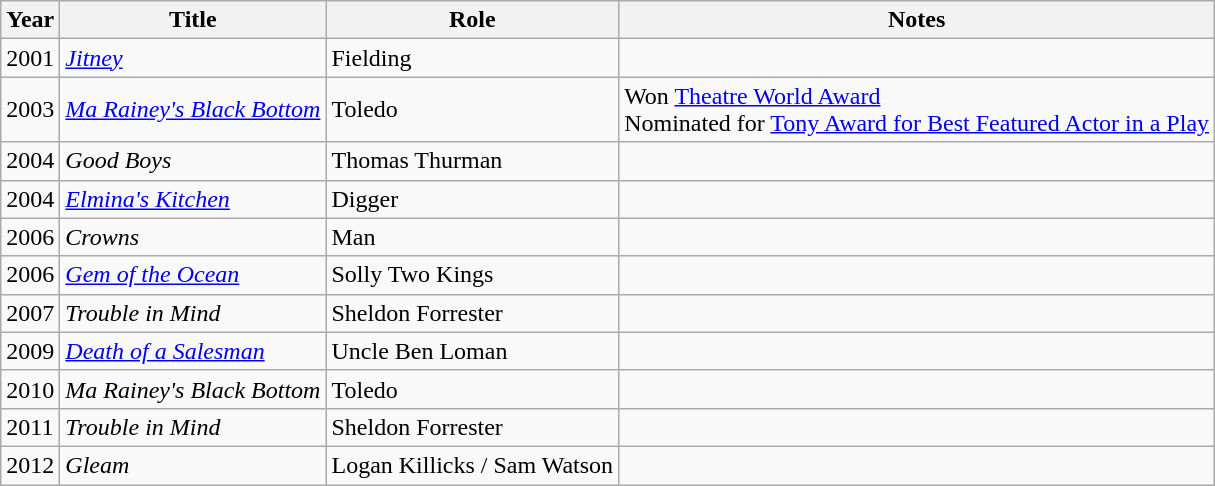<table class="wikitable">
<tr>
<th>Year</th>
<th>Title</th>
<th>Role</th>
<th>Notes</th>
</tr>
<tr>
<td>2001</td>
<td><em><a href='#'>Jitney</a></em></td>
<td>Fielding</td>
<td></td>
</tr>
<tr>
<td>2003</td>
<td><em><a href='#'>Ma Rainey's Black Bottom</a></em></td>
<td>Toledo</td>
<td>Won <a href='#'>Theatre World Award</a><br>Nominated for <a href='#'>Tony Award for Best Featured Actor in a Play</a></td>
</tr>
<tr>
<td>2004</td>
<td><em>Good Boys</em></td>
<td>Thomas Thurman</td>
<td></td>
</tr>
<tr>
<td>2004</td>
<td><em><a href='#'>Elmina's Kitchen</a></em></td>
<td>Digger</td>
<td></td>
</tr>
<tr>
<td>2006</td>
<td><em>Crowns</em></td>
<td>Man</td>
<td></td>
</tr>
<tr>
<td>2006</td>
<td><em><a href='#'>Gem of the Ocean</a></em></td>
<td>Solly Two Kings</td>
<td></td>
</tr>
<tr>
<td>2007</td>
<td><em>Trouble in Mind</em></td>
<td>Sheldon Forrester</td>
<td></td>
</tr>
<tr>
<td>2009</td>
<td><em><a href='#'>Death of a Salesman</a></em></td>
<td>Uncle Ben Loman</td>
<td></td>
</tr>
<tr>
<td>2010</td>
<td><em>Ma Rainey's Black Bottom</em></td>
<td>Toledo</td>
<td></td>
</tr>
<tr>
<td>2011</td>
<td><em>Trouble in Mind</em></td>
<td>Sheldon Forrester</td>
<td></td>
</tr>
<tr>
<td>2012</td>
<td><em>Gleam</em></td>
<td>Logan Killicks / Sam Watson</td>
<td></td>
</tr>
</table>
